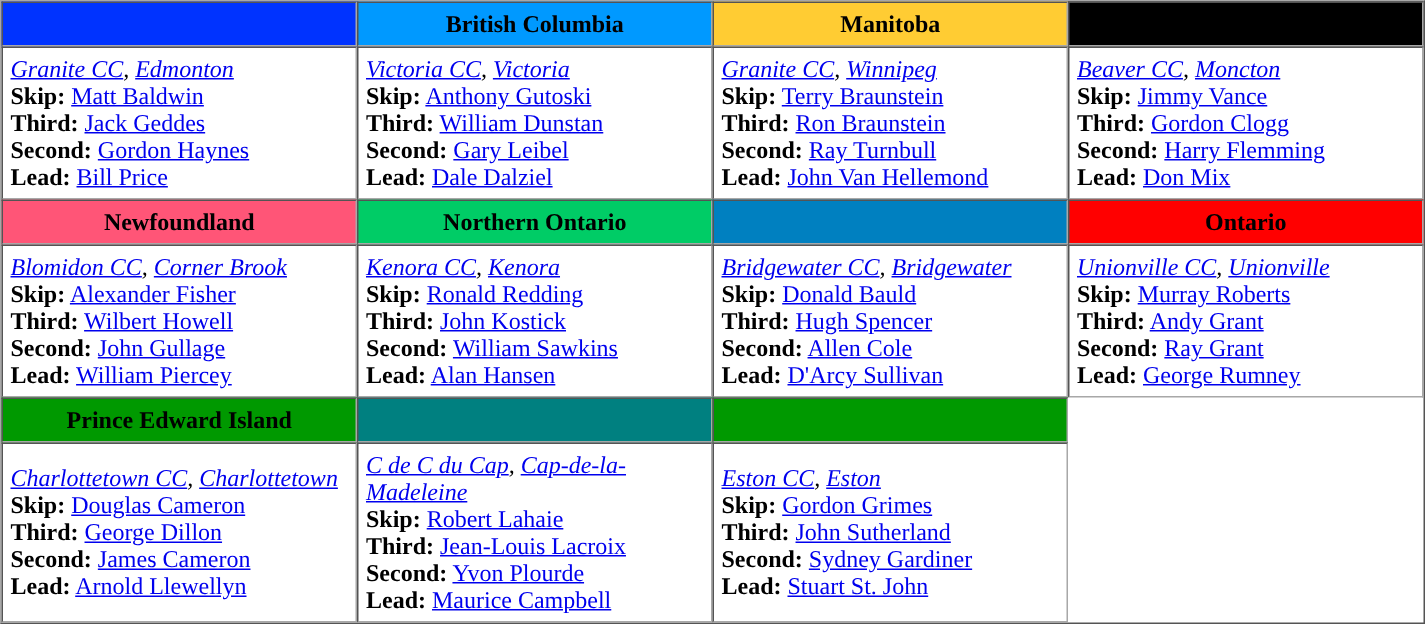<table - border=1 cellpadding=5 cellspacing=0>
<tr>
<th bgcolor=#0033FF width=200></th>
<th style="background:#09f; width:200px;">British Columbia</th>
<th style="background:#FFCC33; width:200px;">Manitoba</th>
<th bgcolor=#000000 width=200></th>
</tr>
<tr>
<td><em><a href='#'>Granite CC</a>, <a href='#'>Edmonton</a></em><br><strong>Skip:</strong> <a href='#'>Matt Baldwin</a><br>
<strong>Third:</strong> <a href='#'>Jack Geddes</a><br>
<strong>Second:</strong> <a href='#'>Gordon Haynes</a><br>
<strong>Lead:</strong> <a href='#'>Bill Price</a></td>
<td><em><a href='#'>Victoria CC</a>, <a href='#'>Victoria</a></em><br><strong>Skip:</strong> <a href='#'>Anthony Gutoski</a><br>
<strong>Third:</strong> <a href='#'>William Dunstan</a><br>
<strong>Second:</strong> <a href='#'>Gary Leibel</a><br>
<strong>Lead:</strong> <a href='#'>Dale Dalziel</a></td>
<td><em><a href='#'>Granite CC</a>, <a href='#'>Winnipeg</a></em><br><strong>Skip:</strong> <a href='#'>Terry Braunstein</a><br>
<strong>Third:</strong> <a href='#'>Ron Braunstein</a><br>
<strong>Second:</strong> <a href='#'>Ray Turnbull</a><br>
<strong>Lead:</strong> <a href='#'>John Van Hellemond</a></td>
<td><em><a href='#'>Beaver CC</a>, <a href='#'>Moncton</a></em><br><strong>Skip:</strong> <a href='#'>Jimmy Vance</a><br>
<strong>Third:</strong> <a href='#'>Gordon Clogg</a><br>
<strong>Second:</strong> <a href='#'>Harry Flemming</a><br>
<strong>Lead:</strong> <a href='#'>Don Mix</a></td>
</tr>
<tr border=1 cellpadding=5 cellspacing=0>
<th style="background:#f57; width=200">Newfoundland</th>
<th style="background:#0c6; width:200px;">Northern Ontario</th>
<th bgcolor=#0080C0 width=200></th>
<th bgcolor=#FF0000 width=225>Ontario</th>
</tr>
<tr>
<td><em><a href='#'>Blomidon CC</a>, <a href='#'>Corner Brook</a></em><br><strong>Skip:</strong> <a href='#'>Alexander Fisher</a><br>
<strong>Third:</strong> <a href='#'>Wilbert Howell</a><br>
<strong>Second:</strong> <a href='#'>John Gullage</a><br>
<strong>Lead:</strong> <a href='#'>William Piercey</a></td>
<td><em><a href='#'>Kenora CC</a>, <a href='#'>Kenora</a></em><br><strong>Skip:</strong> <a href='#'>Ronald Redding</a><br>
<strong>Third:</strong> <a href='#'>John Kostick</a><br>
<strong>Second:</strong> <a href='#'>William Sawkins</a><br>
<strong>Lead:</strong> <a href='#'>Alan Hansen</a></td>
<td><em><a href='#'>Bridgewater CC</a>, <a href='#'>Bridgewater</a></em><br><strong>Skip:</strong> <a href='#'>Donald Bauld</a><br>
<strong>Third:</strong> <a href='#'>Hugh Spencer</a><br>
<strong>Second:</strong> <a href='#'>Allen Cole</a><br>
<strong>Lead:</strong> <a href='#'>D'Arcy Sullivan</a></td>
<td><em><a href='#'>Unionville CC</a>, <a href='#'>Unionville</a></em><br><strong>Skip:</strong> <a href='#'>Murray Roberts</a><br>
<strong>Third:</strong> <a href='#'>Andy Grant</a><br>
<strong>Second:</strong> <a href='#'>Ray Grant</a><br>
<strong>Lead:</strong> <a href='#'>George Rumney</a></td>
</tr>
<tr border=1 cellpadding=5 cellspacing=0>
<th style="background:#090; width:225px;">Prince Edward Island</th>
<th style="background:#008080; width:225px;"></th>
<th bgcolor=#009900 width=225></th>
</tr>
<tr>
<td><em><a href='#'>Charlottetown CC</a>, <a href='#'>Charlottetown</a></em><br><strong>Skip:</strong> <a href='#'>Douglas Cameron</a><br>
<strong>Third:</strong> <a href='#'>George Dillon</a><br>
<strong>Second:</strong> <a href='#'>James Cameron</a><br>
<strong>Lead:</strong> <a href='#'>Arnold Llewellyn</a></td>
<td><em><a href='#'>C de C du Cap</a>, <a href='#'>Cap-de-la-Madeleine</a></em><br><strong>Skip:</strong> <a href='#'>Robert Lahaie</a><br>
<strong>Third:</strong> <a href='#'>Jean-Louis Lacroix</a><br>
<strong>Second:</strong> <a href='#'>Yvon Plourde</a><br>
<strong>Lead:</strong> <a href='#'>Maurice Campbell</a></td>
<td><em><a href='#'>Eston CC</a>, <a href='#'>Eston</a></em><br><strong>Skip:</strong> <a href='#'>Gordon Grimes</a><br>
<strong>Third:</strong> <a href='#'>John Sutherland</a><br>
<strong>Second:</strong> <a href='#'>Sydney Gardiner</a><br>
<strong>Lead:</strong> <a href='#'>Stuart St. John</a></td>
</tr>
</table>
